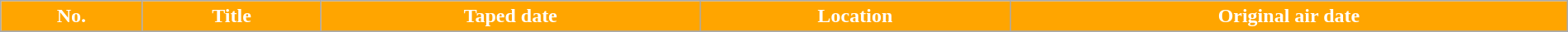<table class="wikitable plainrowheaders" style="width: 100%; margin-right: 0;">
<tr>
<th style="background: #FFA500; color: #ffffff;">No.</th>
<th style="background: #FFA500; color: #ffffff;">Title</th>
<th style="background: #FFA500; color: #ffffff;">Taped date</th>
<th style="background: #FFA500; color: #ffffff;">Location</th>
<th style="background: #FFA500; color: #ffffff;">Original air date</th>
</tr>
<tr>
</tr>
</table>
